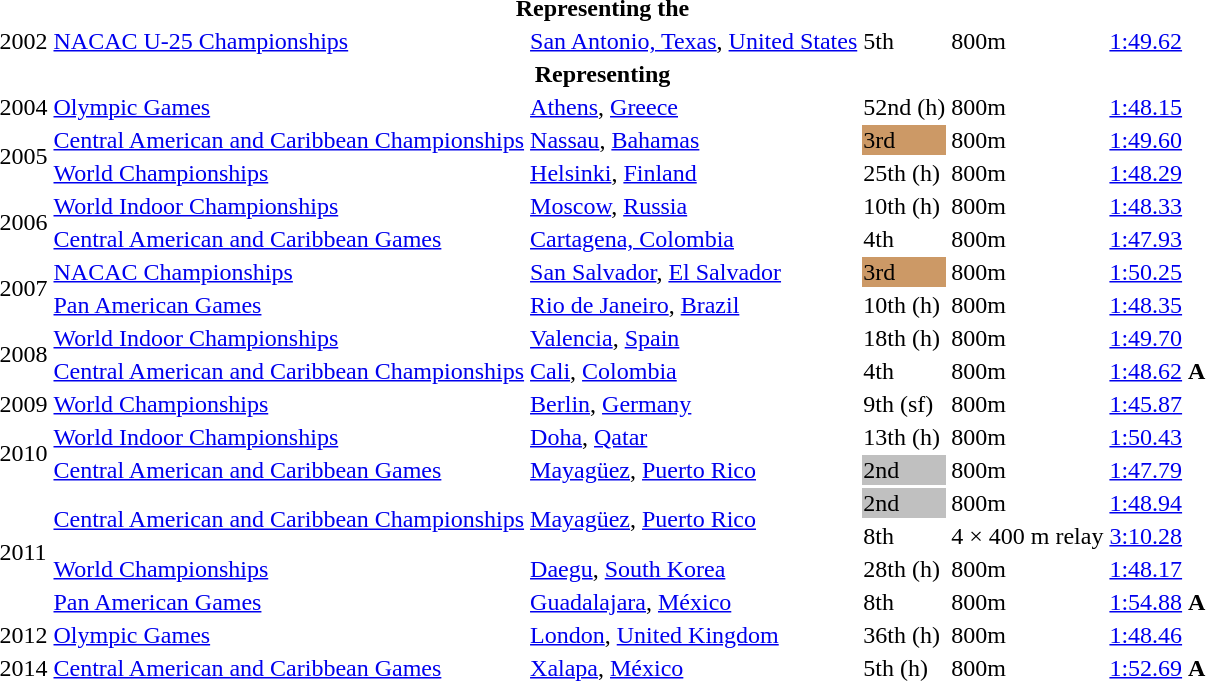<table>
<tr>
<th colspan="6">Representing the </th>
</tr>
<tr>
<td>2002</td>
<td><a href='#'>NACAC U-25 Championships</a></td>
<td><a href='#'>San Antonio, Texas</a>, <a href='#'>United States</a></td>
<td>5th</td>
<td>800m</td>
<td><a href='#'>1:49.62</a></td>
</tr>
<tr>
<th colspan="6">Representing </th>
</tr>
<tr>
<td>2004</td>
<td><a href='#'>Olympic Games</a></td>
<td><a href='#'>Athens</a>, <a href='#'>Greece</a></td>
<td>52nd (h)</td>
<td>800m</td>
<td><a href='#'>1:48.15</a></td>
</tr>
<tr>
<td rowspan=2>2005</td>
<td><a href='#'>Central American and Caribbean Championships</a></td>
<td><a href='#'>Nassau</a>, <a href='#'>Bahamas</a></td>
<td bgcolor="cc9966">3rd</td>
<td>800m</td>
<td><a href='#'>1:49.60</a></td>
</tr>
<tr>
<td><a href='#'>World Championships</a></td>
<td><a href='#'>Helsinki</a>, <a href='#'>Finland</a></td>
<td>25th (h)</td>
<td>800m</td>
<td><a href='#'>1:48.29</a></td>
</tr>
<tr>
<td rowspan=2>2006</td>
<td><a href='#'>World Indoor Championships</a></td>
<td><a href='#'>Moscow</a>, <a href='#'>Russia</a></td>
<td>10th (h)</td>
<td>800m</td>
<td><a href='#'>1:48.33</a></td>
</tr>
<tr>
<td><a href='#'>Central American and Caribbean Games</a></td>
<td><a href='#'>Cartagena, Colombia</a></td>
<td>4th</td>
<td>800m</td>
<td><a href='#'>1:47.93</a></td>
</tr>
<tr>
<td rowspan=2>2007</td>
<td><a href='#'>NACAC Championships</a></td>
<td><a href='#'>San Salvador</a>, <a href='#'>El Salvador</a></td>
<td bgcolor="cc9966">3rd</td>
<td>800m</td>
<td><a href='#'>1:50.25</a></td>
</tr>
<tr>
<td><a href='#'>Pan American Games</a></td>
<td><a href='#'>Rio de Janeiro</a>, <a href='#'>Brazil</a></td>
<td>10th (h)</td>
<td>800m</td>
<td><a href='#'>1:48.35</a></td>
</tr>
<tr>
<td rowspan=2>2008</td>
<td><a href='#'>World Indoor Championships</a></td>
<td><a href='#'>Valencia</a>, <a href='#'>Spain</a></td>
<td>18th (h)</td>
<td>800m</td>
<td><a href='#'>1:49.70</a></td>
</tr>
<tr>
<td><a href='#'>Central American and Caribbean Championships</a></td>
<td><a href='#'>Cali</a>, <a href='#'>Colombia</a></td>
<td>4th</td>
<td>800m</td>
<td><a href='#'>1:48.62</a> <strong>A</strong></td>
</tr>
<tr>
<td>2009</td>
<td><a href='#'>World Championships</a></td>
<td><a href='#'>Berlin</a>, <a href='#'>Germany</a></td>
<td>9th (sf)</td>
<td>800m</td>
<td><a href='#'>1:45.87</a></td>
</tr>
<tr>
<td rowspan=2>2010</td>
<td><a href='#'>World Indoor Championships</a></td>
<td><a href='#'>Doha</a>, <a href='#'>Qatar</a></td>
<td>13th (h)</td>
<td>800m</td>
<td><a href='#'>1:50.43</a></td>
</tr>
<tr>
<td><a href='#'>Central American and Caribbean Games</a></td>
<td><a href='#'>Mayagüez</a>, <a href='#'>Puerto Rico</a></td>
<td bgcolor="silver">2nd</td>
<td>800m</td>
<td><a href='#'>1:47.79</a></td>
</tr>
<tr>
<td rowspan=4>2011</td>
<td rowspan=2><a href='#'>Central American and Caribbean Championships</a></td>
<td rowspan=2><a href='#'>Mayagüez</a>, <a href='#'>Puerto Rico</a></td>
<td bgcolor="silver">2nd</td>
<td>800m</td>
<td><a href='#'>1:48.94</a></td>
</tr>
<tr>
<td>8th</td>
<td>4 × 400 m relay</td>
<td><a href='#'>3:10.28</a></td>
</tr>
<tr>
<td><a href='#'>World Championships</a></td>
<td><a href='#'>Daegu</a>, <a href='#'>South Korea</a></td>
<td>28th (h)</td>
<td>800m</td>
<td><a href='#'>1:48.17</a></td>
</tr>
<tr>
<td><a href='#'>Pan American Games</a></td>
<td><a href='#'>Guadalajara</a>, <a href='#'>México</a></td>
<td>8th</td>
<td>800m</td>
<td><a href='#'>1:54.88</a> <strong>A</strong></td>
</tr>
<tr>
<td>2012</td>
<td><a href='#'>Olympic Games</a></td>
<td><a href='#'>London</a>, <a href='#'>United Kingdom</a></td>
<td>36th (h)</td>
<td>800m</td>
<td><a href='#'>1:48.46</a></td>
</tr>
<tr>
<td>2014</td>
<td><a href='#'>Central American and Caribbean Games</a></td>
<td><a href='#'>Xalapa</a>, <a href='#'>México</a></td>
<td>5th (h)</td>
<td>800m</td>
<td><a href='#'>1:52.69</a> <strong>A</strong></td>
</tr>
</table>
